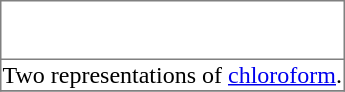<table class="toccolours" border="1" style="float: right; clear: right; margin: 0 0 1em 1em; border-collapse: collapse;">
<tr>
<td align="center"><br><br></td>
</tr>
<tr>
<td>Two representations of <a href='#'>chloroform</a>.</td>
</tr>
<tr>
</tr>
</table>
